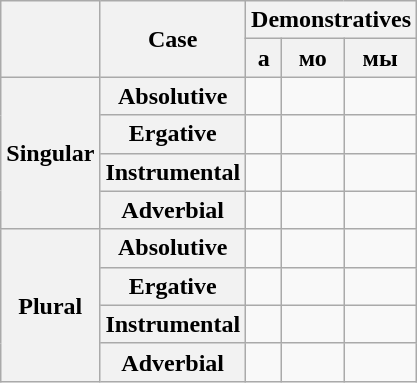<table class="wikitable">
<tr>
<th rowspan=2></th>
<th rowspan=2>Case</th>
<th colspan=3>Demonstratives</th>
</tr>
<tr>
<th>а</th>
<th>мо</th>
<th>мы</th>
</tr>
<tr>
<th rowspan=4>Singular</th>
<th>Absolutive</th>
<td></td>
<td></td>
<td></td>
</tr>
<tr>
<th>Ergative</th>
<td></td>
<td></td>
<td></td>
</tr>
<tr>
<th>Instrumental</th>
<td></td>
<td></td>
<td></td>
</tr>
<tr>
<th>Adverbial</th>
<td></td>
<td></td>
<td></td>
</tr>
<tr>
<th rowspan=4>Plural</th>
<th>Absolutive</th>
<td></td>
<td></td>
<td></td>
</tr>
<tr>
<th>Ergative</th>
<td></td>
<td></td>
<td></td>
</tr>
<tr>
<th>Instrumental</th>
<td></td>
<td></td>
<td></td>
</tr>
<tr>
<th>Adverbial</th>
<td></td>
<td></td>
<td></td>
</tr>
</table>
